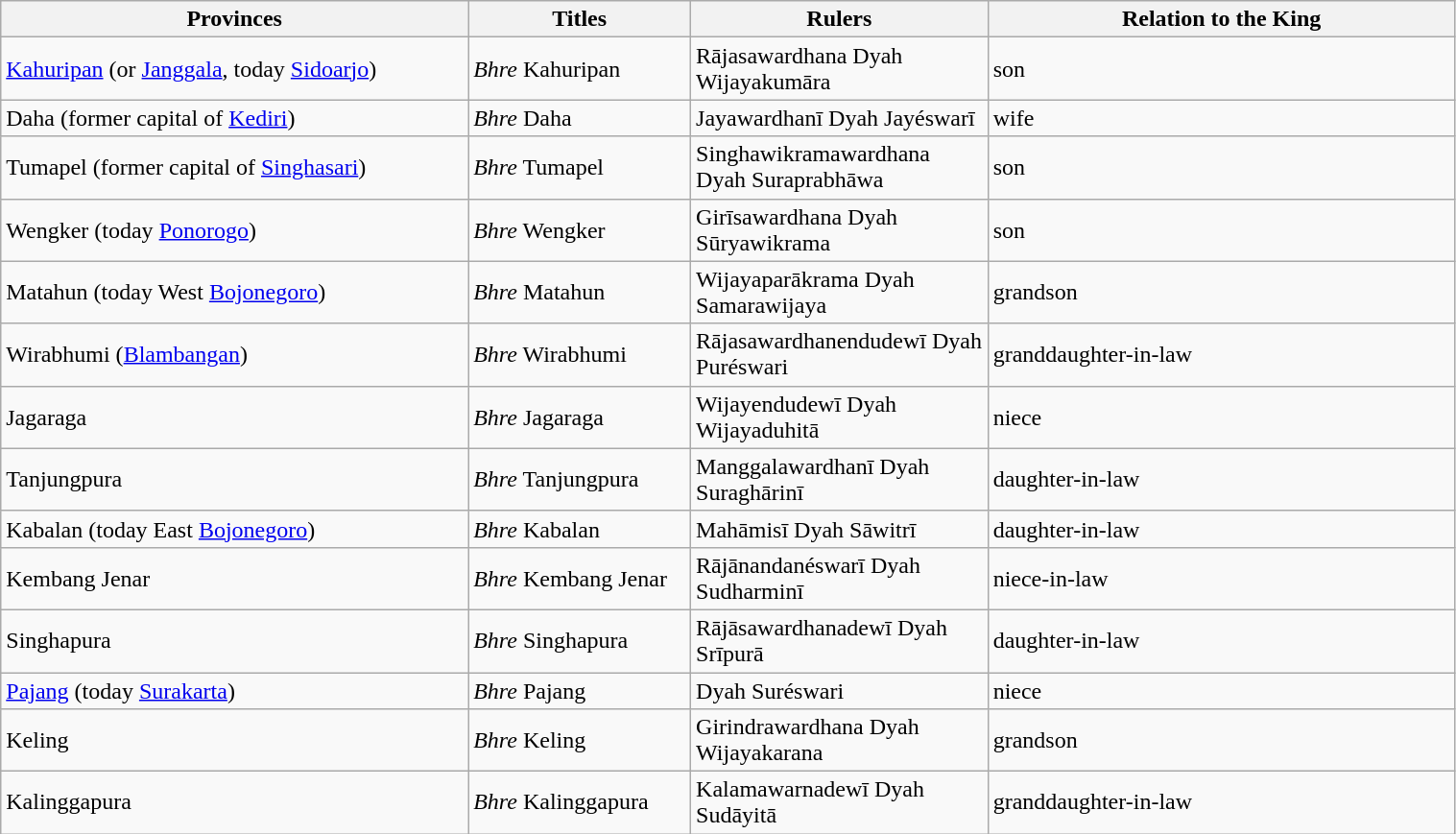<table class="wikitable sortable" border="1" width="80%">
<tr>
<th width="260">Provinces</th>
<th width="120">Titles</th>
<th width="140">Rulers</th>
<th width="260">Relation to the King</th>
</tr>
<tr>
<td><a href='#'>Kahuripan</a> (or <a href='#'>Janggala</a>, today <a href='#'>Sidoarjo</a>)</td>
<td><em>Bhre</em> Kahuripan</td>
<td>Rājasawardhana Dyah Wijayakumāra</td>
<td>son</td>
</tr>
<tr>
<td>Daha (former capital of <a href='#'>Kediri</a>)</td>
<td><em>Bhre</em> Daha</td>
<td>Jayawardhanī Dyah Jayéswarī</td>
<td>wife</td>
</tr>
<tr>
<td>Tumapel (former capital of <a href='#'>Singhasari</a>)</td>
<td><em>Bhre</em> Tumapel</td>
<td>Singhawikramawardhana Dyah Suraprabhāwa</td>
<td>son</td>
</tr>
<tr>
<td>Wengker (today <a href='#'>Ponorogo</a>)</td>
<td><em>Bhre</em> Wengker</td>
<td>Girīsawardhana Dyah Sūryawikrama</td>
<td>son</td>
</tr>
<tr>
<td>Matahun (today West <a href='#'>Bojonegoro</a>)</td>
<td><em>Bhre</em> Matahun</td>
<td>Wijayaparākrama Dyah Samarawijaya</td>
<td>grandson</td>
</tr>
<tr>
<td>Wirabhumi (<a href='#'>Blambangan</a>)</td>
<td><em>Bhre</em> Wirabhumi</td>
<td>Rājasawardhanendudewī Dyah Puréswari</td>
<td>granddaughter-in-law</td>
</tr>
<tr>
<td>Jagaraga</td>
<td><em>Bhre</em> Jagaraga</td>
<td>Wijayendudewī Dyah Wijayaduhitā</td>
<td>niece</td>
</tr>
<tr>
<td>Tanjungpura</td>
<td><em>Bhre</em> Tanjungpura</td>
<td>Manggalawardhanī Dyah Suraghārinī</td>
<td>daughter-in-law</td>
</tr>
<tr>
<td>Kabalan (today East <a href='#'>Bojonegoro</a>)</td>
<td><em>Bhre</em> Kabalan</td>
<td>Mahāmisī Dyah Sāwitrī</td>
<td>daughter-in-law</td>
</tr>
<tr>
<td>Kembang Jenar</td>
<td><em>Bhre</em> Kembang Jenar</td>
<td>Rājānandanéswarī Dyah Sudharminī</td>
<td>niece-in-law</td>
</tr>
<tr>
<td>Singhapura</td>
<td><em>Bhre</em> Singhapura</td>
<td>Rājāsawardhanadewī Dyah Srīpurā</td>
<td>daughter-in-law</td>
</tr>
<tr>
<td><a href='#'>Pajang</a> (today <a href='#'>Surakarta</a>)</td>
<td><em>Bhre</em> Pajang</td>
<td>Dyah Suréswari</td>
<td>niece</td>
</tr>
<tr>
<td>Keling</td>
<td><em>Bhre</em> Keling</td>
<td>Girindrawardhana Dyah Wijayakarana</td>
<td>grandson</td>
</tr>
<tr>
<td>Kalinggapura</td>
<td><em>Bhre</em> Kalinggapura</td>
<td>Kalamawarnadewī Dyah Sudāyitā</td>
<td>granddaughter-in-law</td>
</tr>
</table>
